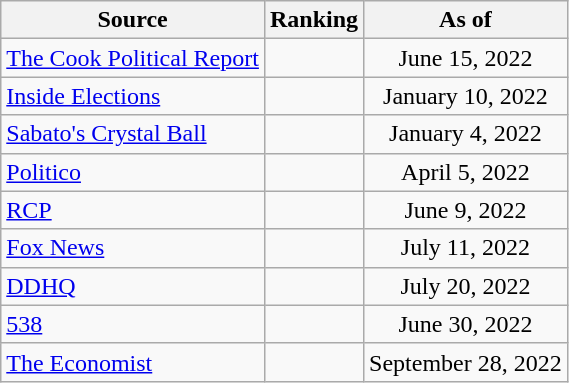<table class="wikitable" style="text-align:center">
<tr>
<th>Source</th>
<th>Ranking</th>
<th>As of</th>
</tr>
<tr>
<td align=left><a href='#'>The Cook Political Report</a></td>
<td></td>
<td>June 15, 2022</td>
</tr>
<tr>
<td align=left><a href='#'>Inside Elections</a></td>
<td></td>
<td>January 10, 2022</td>
</tr>
<tr>
<td align=left><a href='#'>Sabato's Crystal Ball</a></td>
<td></td>
<td>January 4, 2022</td>
</tr>
<tr>
<td align="left"><a href='#'>Politico</a></td>
<td></td>
<td>April 5, 2022</td>
</tr>
<tr>
<td align="left"><a href='#'>RCP</a></td>
<td></td>
<td>June 9, 2022</td>
</tr>
<tr>
<td align=left><a href='#'>Fox News</a></td>
<td></td>
<td>July 11, 2022</td>
</tr>
<tr>
<td align="left"><a href='#'>DDHQ</a></td>
<td></td>
<td>July 20, 2022</td>
</tr>
<tr>
<td align="left"><a href='#'>538</a></td>
<td></td>
<td>June 30, 2022</td>
</tr>
<tr>
<td align="left"><a href='#'>The Economist</a></td>
<td></td>
<td>September 28, 2022</td>
</tr>
</table>
